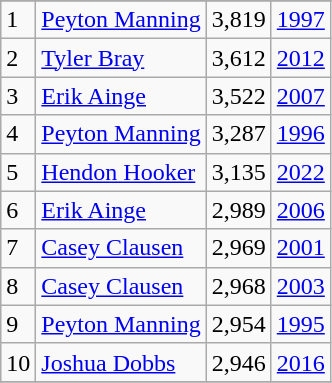<table class="wikitable">
<tr>
</tr>
<tr>
<td>1</td>
<td><a href='#'>Peyton Manning</a></td>
<td>3,819</td>
<td><a href='#'>1997</a></td>
</tr>
<tr>
<td>2</td>
<td><a href='#'>Tyler Bray</a></td>
<td>3,612</td>
<td><a href='#'>2012</a></td>
</tr>
<tr>
<td>3</td>
<td><a href='#'>Erik Ainge</a></td>
<td>3,522</td>
<td><a href='#'>2007</a></td>
</tr>
<tr>
<td>4</td>
<td><a href='#'>Peyton Manning</a></td>
<td>3,287</td>
<td><a href='#'>1996</a></td>
</tr>
<tr>
<td>5</td>
<td><a href='#'>Hendon Hooker</a></td>
<td>3,135</td>
<td><a href='#'>2022</a></td>
</tr>
<tr>
<td>6</td>
<td><a href='#'>Erik Ainge</a></td>
<td>2,989</td>
<td><a href='#'>2006</a></td>
</tr>
<tr>
<td>7</td>
<td><a href='#'>Casey Clausen</a></td>
<td>2,969</td>
<td><a href='#'>2001</a></td>
</tr>
<tr>
<td>8</td>
<td><a href='#'>Casey Clausen</a></td>
<td>2,968</td>
<td><a href='#'>2003</a></td>
</tr>
<tr>
<td>9</td>
<td><a href='#'>Peyton Manning</a></td>
<td>2,954</td>
<td><a href='#'>1995</a></td>
</tr>
<tr>
<td>10</td>
<td><a href='#'>Joshua Dobbs</a></td>
<td>2,946</td>
<td><a href='#'>2016</a></td>
</tr>
<tr>
</tr>
</table>
